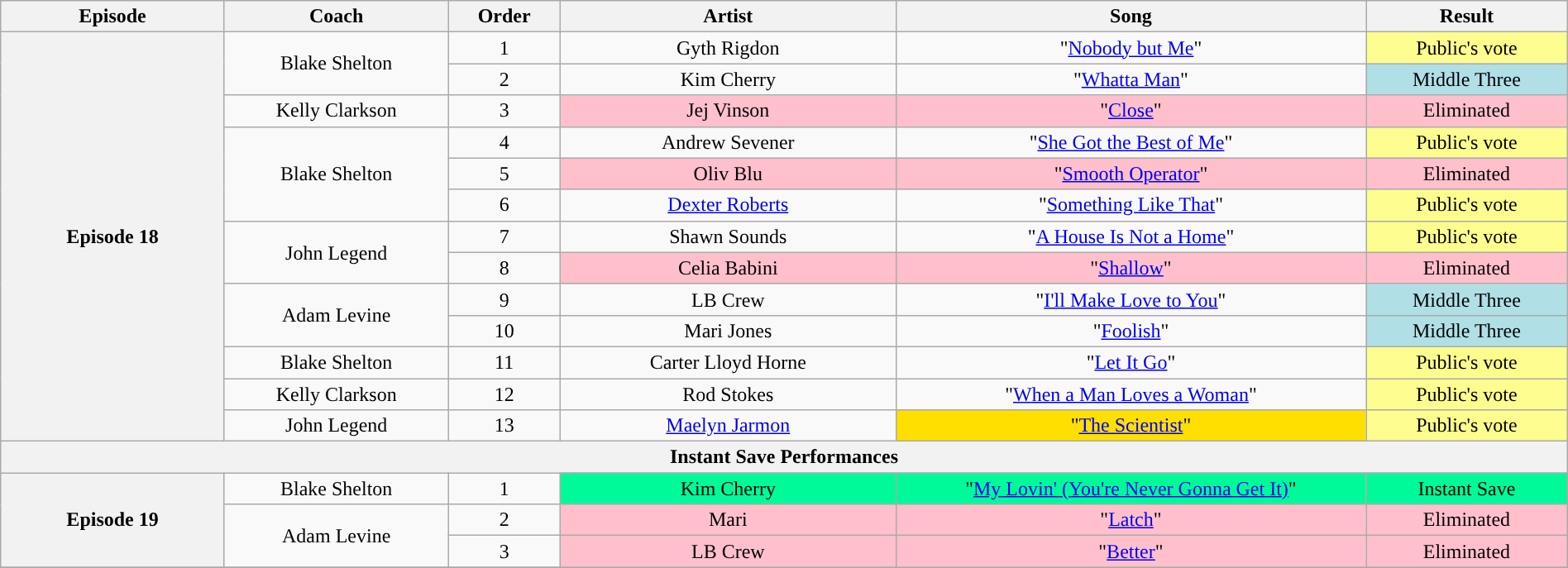<table class="wikitable" style="text-align:center; width:100%;">
<tr>
<th style="width:10%;">Episode</th>
<th style="width:10%;">Coach</th>
<th style="width:05%;">Order</th>
<th style="width:15%;">Artist</th>
<th style="width:21%;">Song</th>
<th style="width:9%;">Result</th>
</tr>
<tr>
<th rowspan="13" scope="row">Episode 18<br><small></small></th>
<td rowspan=2>Blake Shelton</td>
<td>1</td>
<td>Gyth Rigdon</td>
<td>"<a href='#'>Nobody but Me</a>"</td>
<td style="background:#fdfc8f;">Public's vote</td>
</tr>
<tr>
<td>2</td>
<td>Kim Cherry</td>
<td>"<a href='#'>Whatta Man</a>"</td>
<td style="background:#b0e0e6;">Middle Three</td>
</tr>
<tr>
<td>Kelly Clarkson</td>
<td>3</td>
<td style="background:pink;">Jej Vinson</td>
<td style="background:pink;">"<a href='#'>Close</a>"</td>
<td style="background:pink;">Eliminated</td>
</tr>
<tr>
<td rowspan=3>Blake Shelton</td>
<td>4</td>
<td>Andrew Sevener</td>
<td>"<a href='#'>She Got the Best of Me</a>"</td>
<td style="background:#fdfc8f;">Public's vote</td>
</tr>
<tr>
<td>5</td>
<td style="background:pink;">Oliv Blu</td>
<td style="background:pink;">"<a href='#'>Smooth Operator</a>"</td>
<td style="background:pink;">Eliminated</td>
</tr>
<tr>
<td>6</td>
<td><a href='#'>Dexter Roberts</a></td>
<td>"<a href='#'>Something Like That</a>"</td>
<td style="background:#fdfc8f;">Public's vote</td>
</tr>
<tr>
<td rowspan=2>John Legend</td>
<td>7</td>
<td>Shawn Sounds</td>
<td>"<a href='#'>A House Is Not a Home</a>"</td>
<td style="background:#fdfc8f;">Public's vote</td>
</tr>
<tr>
<td>8</td>
<td style="background:pink;">Celia Babini</td>
<td style="background:pink;">"<a href='#'>Shallow</a>"</td>
<td style="background:pink;">Eliminated</td>
</tr>
<tr>
<td rowspan=2>Adam Levine</td>
<td>9</td>
<td>LB Crew</td>
<td>"<a href='#'>I'll Make Love to You</a>"</td>
<td style="background:#b0e0e6;">Middle Three</td>
</tr>
<tr>
<td>10</td>
<td>Mari Jones</td>
<td>"<a href='#'>Foolish</a>"</td>
<td style="background:#b0e0e6;">Middle Three</td>
</tr>
<tr>
<td>Blake Shelton</td>
<td>11</td>
<td>Carter Lloyd Horne</td>
<td>"<a href='#'>Let It Go</a>"</td>
<td style="background:#fdfc8f;">Public's vote</td>
</tr>
<tr>
<td>Kelly Clarkson</td>
<td>12</td>
<td>Rod Stokes</td>
<td>"<a href='#'>When a Man Loves a Woman</a>"</td>
<td style="background:#fdfc8f;">Public's vote</td>
</tr>
<tr>
<td>John Legend</td>
<td>13</td>
<td><a href='#'>Maelyn Jarmon</a></td>
<td style="background:#fedf00;">"<a href='#'>The Scientist</a>"</td>
<td style="background:#fdfc8f;">Public's vote</td>
</tr>
<tr>
<th colspan="6">Instant Save Performances</th>
</tr>
<tr>
<th rowspan=3>Episode 19<br><small></small></th>
<td>Blake Shelton</td>
<td>1</td>
<td style="background:#00fa9a;">Kim Cherry</td>
<td style="background:#00fa9a;">"<a href='#'>My Lovin' (You're Never Gonna Get It)</a>"</td>
<td style="background:#00fa9a;">Instant Save</td>
</tr>
<tr>
<td rowspan=2>Adam Levine</td>
<td>2</td>
<td style="background:pink;">Mari</td>
<td style="background:pink;">"<a href='#'>Latch</a>"</td>
<td style="background:pink;">Eliminated</td>
</tr>
<tr>
<td>3</td>
<td style="background:pink;">LB Crew</td>
<td style="background:pink;">"<a href='#'>Better</a>"</td>
<td style="background:pink;">Eliminated</td>
</tr>
<tr>
</tr>
</table>
